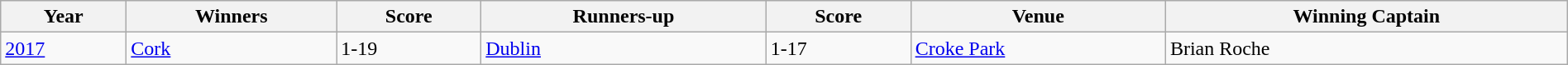<table class="wikitable" width=100%>
<tr>
<th>Year</th>
<th>Winners</th>
<th>Score</th>
<th>Runners-up</th>
<th>Score</th>
<th>Venue</th>
<th>Winning Captain</th>
</tr>
<tr>
<td><a href='#'>2017</a></td>
<td><a href='#'>Cork</a></td>
<td>1-19</td>
<td><a href='#'>Dublin</a></td>
<td>1-17</td>
<td><a href='#'>Croke Park</a></td>
<td>Brian Roche</td>
</tr>
</table>
